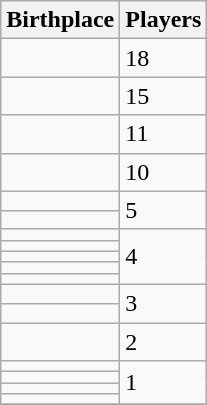<table class="wikitable sortable">
<tr>
<th>Birthplace</th>
<th>Players</th>
</tr>
<tr>
<td></td>
<td rowspan=1>18</td>
</tr>
<tr>
<td></td>
<td rowspan=1>15</td>
</tr>
<tr>
<td></td>
<td rowspan=1>11</td>
</tr>
<tr>
<td></td>
<td rowspan=1>10</td>
</tr>
<tr>
<td></td>
<td rowspan=2>5</td>
</tr>
<tr>
<td></td>
</tr>
<tr>
<td></td>
<td rowspan=5>4</td>
</tr>
<tr>
<td></td>
</tr>
<tr>
<td></td>
</tr>
<tr>
<td></td>
</tr>
<tr>
<td></td>
</tr>
<tr>
<td></td>
<td rowspan=2>3</td>
</tr>
<tr>
<td></td>
</tr>
<tr>
<td></td>
<td rowspan=1>2</td>
</tr>
<tr>
<td></td>
<td rowspan=4>1</td>
</tr>
<tr>
<td></td>
</tr>
<tr>
<td></td>
</tr>
<tr>
<td></td>
</tr>
<tr>
</tr>
</table>
